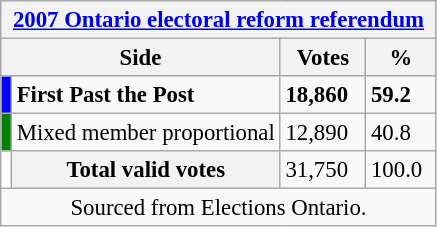<table class="wikitable" style="font-size: 95%; clear:both">
<tr style="background-color:#E9E9E9">
<th colspan=4><a href='#'>2007 Ontario electoral reform referendum</a></th>
</tr>
<tr style="background-color:#E9E9E9">
<th colspan=2 style="width: 130px">Side</th>
<th style="width: 50px">Votes</th>
<th style="width: 40px">%</th>
</tr>
<tr>
<td bgcolor="blue"></td>
<td><strong>First Past the Post</strong></td>
<td><strong>18,860</strong></td>
<td><strong>59.2</strong></td>
</tr>
<tr>
<td bgcolor="green"></td>
<td>Mixed member proportional</td>
<td>12,890</td>
<td>40.8</td>
</tr>
<tr>
<td bgcolor="white"></td>
<th>Total valid votes</th>
<td>31,750</td>
<td>100.0</td>
</tr>
<tr>
<td colspan=4 align=center>Sourced from Elections Ontario.</td>
</tr>
</table>
